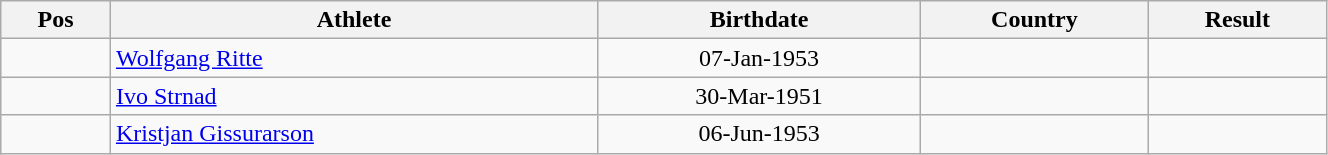<table class="wikitable"  style="text-align:center; width:70%;">
<tr>
<th>Pos</th>
<th>Athlete</th>
<th>Birthdate</th>
<th>Country</th>
<th>Result</th>
</tr>
<tr>
<td align=center></td>
<td align=left><a href='#'>Wolfgang Ritte</a></td>
<td>07-Jan-1953</td>
<td align=left></td>
<td></td>
</tr>
<tr>
<td align=center></td>
<td align=left><a href='#'>Ivo Strnad</a></td>
<td>30-Mar-1951</td>
<td align=left></td>
<td></td>
</tr>
<tr>
<td align=center></td>
<td align=left><a href='#'>Kristjan Gissurarson</a></td>
<td>06-Jun-1953</td>
<td align=left></td>
<td></td>
</tr>
</table>
